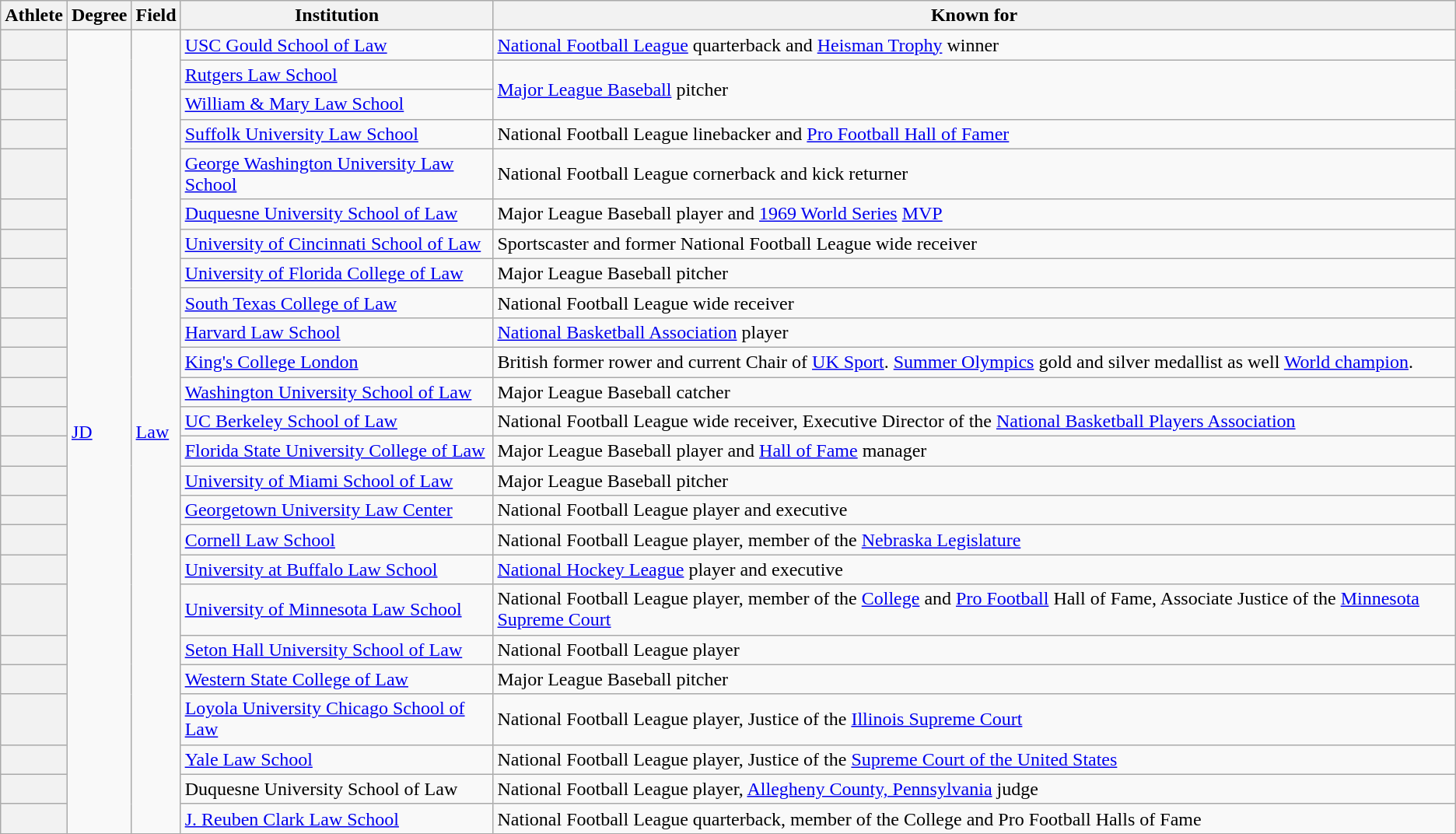<table class="wikitable sortable plainrowheaders">
<tr>
<th scope="col">Athlete</th>
<th scope="col">Degree</th>
<th scope="col">Field</th>
<th scope="col">Institution</th>
<th scope="col">Known for</th>
</tr>
<tr>
<th scope="row" style="text-align:center"></th>
<td rowspan="25"><a href='#'>JD</a></td>
<td rowspan="25"><a href='#'>Law</a></td>
<td><a href='#'>USC Gould School of Law</a></td>
<td><a href='#'>National Football League</a> quarterback and <a href='#'>Heisman Trophy</a> winner</td>
</tr>
<tr>
<th scope="row" style="text-align:center"></th>
<td><a href='#'>Rutgers Law School</a></td>
<td rowspan="2"><a href='#'>Major League Baseball</a> pitcher</td>
</tr>
<tr>
<th scope="row" style="text-align:center"></th>
<td><a href='#'>William & Mary Law School</a></td>
</tr>
<tr>
<th scope="row" style="text-align:center"></th>
<td><a href='#'>Suffolk University Law School</a></td>
<td>National Football League linebacker and <a href='#'>Pro Football Hall of Famer</a></td>
</tr>
<tr>
<th scope="row" style="text-align:center"></th>
<td><a href='#'>George Washington University Law School</a></td>
<td>National Football League cornerback and kick returner</td>
</tr>
<tr>
<th scope="row" style="text-align:center"></th>
<td><a href='#'>Duquesne University School of Law</a></td>
<td>Major League Baseball player and <a href='#'>1969 World Series</a> <a href='#'>MVP</a></td>
</tr>
<tr>
<th scope="row" style="text-align:center"></th>
<td><a href='#'>University of Cincinnati School of Law</a></td>
<td>Sportscaster and former National Football League wide receiver</td>
</tr>
<tr>
<th scope="row" style="text-align:center"></th>
<td><a href='#'>University of Florida College of Law</a></td>
<td>Major League Baseball pitcher</td>
</tr>
<tr>
<th scope="row" style="text-align:center"></th>
<td><a href='#'>South Texas College of Law</a></td>
<td>National Football League wide receiver</td>
</tr>
<tr>
<th scope="row" style="text-align:center"></th>
<td><a href='#'>Harvard Law School</a></td>
<td><a href='#'>National Basketball Association</a> player</td>
</tr>
<tr>
<th scope="row" style="text-align:center"></th>
<td><a href='#'>King's College London</a></td>
<td>British former rower and current Chair of <a href='#'>UK Sport</a>. <a href='#'>Summer Olympics</a> gold and silver medallist as well <a href='#'>World champion</a>.</td>
</tr>
<tr>
<th scope="row" style="text-align:center"></th>
<td><a href='#'>Washington University School of Law</a></td>
<td>Major League Baseball catcher</td>
</tr>
<tr>
<th scope="row" style="text-align:center"></th>
<td><a href='#'>UC Berkeley School of Law</a></td>
<td>National Football League wide receiver, Executive Director of the <a href='#'>National Basketball Players Association</a></td>
</tr>
<tr>
<th scope="row" style="text-align:center"></th>
<td><a href='#'>Florida State University College of Law</a></td>
<td>Major League Baseball player and <a href='#'>Hall of Fame</a> manager</td>
</tr>
<tr>
<th scope="row" style="text-align:center"></th>
<td><a href='#'>University of Miami School of Law</a></td>
<td>Major League Baseball pitcher</td>
</tr>
<tr>
<th scope="row" style="text-align:center"></th>
<td><a href='#'>Georgetown University Law Center</a></td>
<td>National Football League player and executive</td>
</tr>
<tr>
<th scope="row" style="text-align:center"></th>
<td><a href='#'>Cornell Law School</a></td>
<td>National Football League player, member of the <a href='#'>Nebraska Legislature</a></td>
</tr>
<tr>
<th scope="row" style="text-align:center"></th>
<td><a href='#'>University at Buffalo Law School</a></td>
<td><a href='#'>National Hockey League</a> player and executive</td>
</tr>
<tr>
<th scope="row" style="text-align:center"></th>
<td><a href='#'>University of Minnesota Law School</a></td>
<td>National Football League player, member of the <a href='#'>College</a> and <a href='#'>Pro Football</a> Hall of Fame, Associate Justice of the <a href='#'>Minnesota Supreme Court</a></td>
</tr>
<tr>
<th scope="row" style="text-align:center"></th>
<td><a href='#'>Seton Hall University School of Law</a></td>
<td>National Football League player</td>
</tr>
<tr>
<th scope="row" style="text-align:center"></th>
<td><a href='#'>Western State College of Law</a></td>
<td>Major League Baseball pitcher</td>
</tr>
<tr>
<th scope="row" style="text-align:center"></th>
<td><a href='#'>Loyola University Chicago School of Law</a></td>
<td>National Football League player, Justice of the <a href='#'>Illinois Supreme Court</a></td>
</tr>
<tr>
<th scope="row" style="text-align:center"></th>
<td><a href='#'>Yale Law School</a></td>
<td>National Football League player, Justice of the <a href='#'>Supreme Court of the United States</a></td>
</tr>
<tr>
<th scope="row" style="text-align:center"></th>
<td>Duquesne University School of Law</td>
<td>National Football League player, <a href='#'>Allegheny County, Pennsylvania</a> judge</td>
</tr>
<tr>
<th scope="row" style="text-align:center"></th>
<td><a href='#'>J. Reuben Clark Law School</a></td>
<td>National Football League quarterback, member of the College and Pro Football Halls of Fame</td>
</tr>
<tr>
</tr>
</table>
